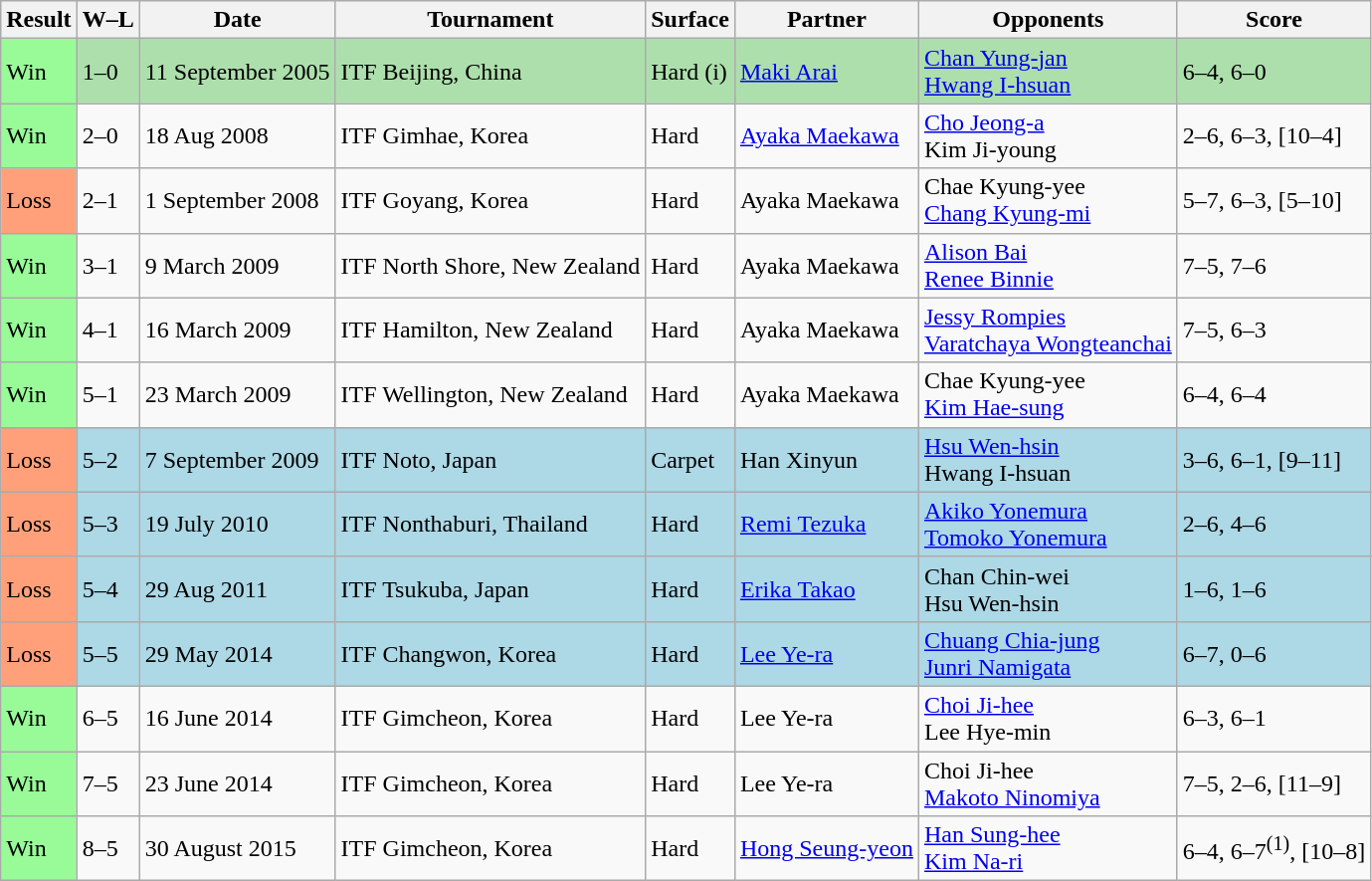<table class="sortable wikitable">
<tr>
<th>Result</th>
<th class="unsortable">W–L</th>
<th>Date</th>
<th>Tournament</th>
<th>Surface</th>
<th>Partner</th>
<th>Opponents</th>
<th class="unsortable">Score</th>
</tr>
<tr style="background:#addfad;">
<td style="background:#98fb98;">Win</td>
<td>1–0</td>
<td>11 September 2005</td>
<td>ITF Beijing, China</td>
<td>Hard (i)</td>
<td> <a href='#'>Maki Arai</a></td>
<td> <a href='#'>Chan Yung-jan</a> <br>  <a href='#'>Hwang I-hsuan</a></td>
<td>6–4, 6–0</td>
</tr>
<tr>
<td style="background:#98fb98;">Win</td>
<td>2–0</td>
<td>18 Aug 2008</td>
<td>ITF Gimhae, Korea</td>
<td>Hard</td>
<td> <a href='#'>Ayaka Maekawa</a></td>
<td> <a href='#'>Cho Jeong-a</a> <br>  Kim Ji-young</td>
<td>2–6, 6–3, [10–4]</td>
</tr>
<tr>
<td style="background:#ffa07a;">Loss</td>
<td>2–1</td>
<td>1 September 2008</td>
<td>ITF Goyang, Korea</td>
<td>Hard</td>
<td> Ayaka Maekawa</td>
<td> Chae Kyung-yee <br>  <a href='#'>Chang Kyung-mi</a></td>
<td>5–7, 6–3, [5–10]</td>
</tr>
<tr>
<td style="background:#98fb98;">Win</td>
<td>3–1</td>
<td>9 March 2009</td>
<td>ITF North Shore, New Zealand</td>
<td>Hard</td>
<td> Ayaka Maekawa</td>
<td> <a href='#'>Alison Bai</a> <br>  <a href='#'>Renee Binnie</a></td>
<td>7–5, 7–6</td>
</tr>
<tr>
<td style="background:#98fb98;">Win</td>
<td>4–1</td>
<td>16 March 2009</td>
<td>ITF Hamilton, New Zealand</td>
<td>Hard</td>
<td> Ayaka Maekawa</td>
<td> <a href='#'>Jessy Rompies</a> <br>  <a href='#'>Varatchaya Wongteanchai</a></td>
<td>7–5, 6–3</td>
</tr>
<tr>
<td style="background:#98fb98;">Win</td>
<td>5–1</td>
<td>23 March 2009</td>
<td>ITF Wellington, New Zealand</td>
<td>Hard</td>
<td> Ayaka Maekawa</td>
<td> Chae Kyung-yee <br>  <a href='#'>Kim Hae-sung</a></td>
<td>6–4, 6–4</td>
</tr>
<tr style="background:lightblue;">
<td style="background:#ffa07a;">Loss</td>
<td>5–2</td>
<td>7 September 2009</td>
<td>ITF Noto, Japan</td>
<td>Carpet</td>
<td> Han Xinyun</td>
<td> <a href='#'>Hsu Wen-hsin</a> <br>  Hwang I-hsuan</td>
<td>3–6, 6–1, [9–11]</td>
</tr>
<tr style="background:lightblue;">
<td style="background:#ffa07a;">Loss</td>
<td>5–3</td>
<td>19 July 2010</td>
<td>ITF Nonthaburi, Thailand</td>
<td>Hard</td>
<td> <a href='#'>Remi Tezuka</a></td>
<td> <a href='#'>Akiko Yonemura</a> <br>  <a href='#'>Tomoko Yonemura</a></td>
<td>2–6, 4–6</td>
</tr>
<tr style="background:lightblue;">
<td style="background:#ffa07a;">Loss</td>
<td>5–4</td>
<td>29 Aug 2011</td>
<td>ITF Tsukuba, Japan</td>
<td>Hard</td>
<td> <a href='#'>Erika Takao</a></td>
<td> Chan Chin-wei <br>  Hsu Wen-hsin</td>
<td>1–6, 1–6</td>
</tr>
<tr style="background:lightblue;">
<td style="background:#ffa07a;">Loss</td>
<td>5–5</td>
<td>29 May 2014</td>
<td>ITF Changwon, Korea</td>
<td>Hard</td>
<td> <a href='#'>Lee Ye-ra</a></td>
<td> <a href='#'>Chuang Chia-jung</a> <br>  <a href='#'>Junri Namigata</a></td>
<td>6–7, 0–6</td>
</tr>
<tr>
<td style="background:#98fb98;">Win</td>
<td>6–5</td>
<td>16 June 2014</td>
<td>ITF Gimcheon, Korea</td>
<td>Hard</td>
<td> Lee Ye-ra</td>
<td> <a href='#'>Choi Ji-hee</a> <br>  Lee Hye-min</td>
<td>6–3, 6–1</td>
</tr>
<tr>
<td style="background:#98fb98;">Win</td>
<td>7–5</td>
<td>23 June 2014</td>
<td>ITF Gimcheon, Korea</td>
<td>Hard</td>
<td> Lee Ye-ra</td>
<td> Choi Ji-hee <br>  <a href='#'>Makoto Ninomiya</a></td>
<td>7–5, 2–6, [11–9]</td>
</tr>
<tr>
<td style="background:#98fb98;">Win</td>
<td>8–5</td>
<td>30 August 2015</td>
<td>ITF Gimcheon, Korea</td>
<td>Hard</td>
<td> <a href='#'>Hong Seung-yeon</a></td>
<td> <a href='#'>Han Sung-hee</a> <br>  <a href='#'>Kim Na-ri</a></td>
<td>6–4, 6–7<sup>(1)</sup>, [10–8]</td>
</tr>
</table>
